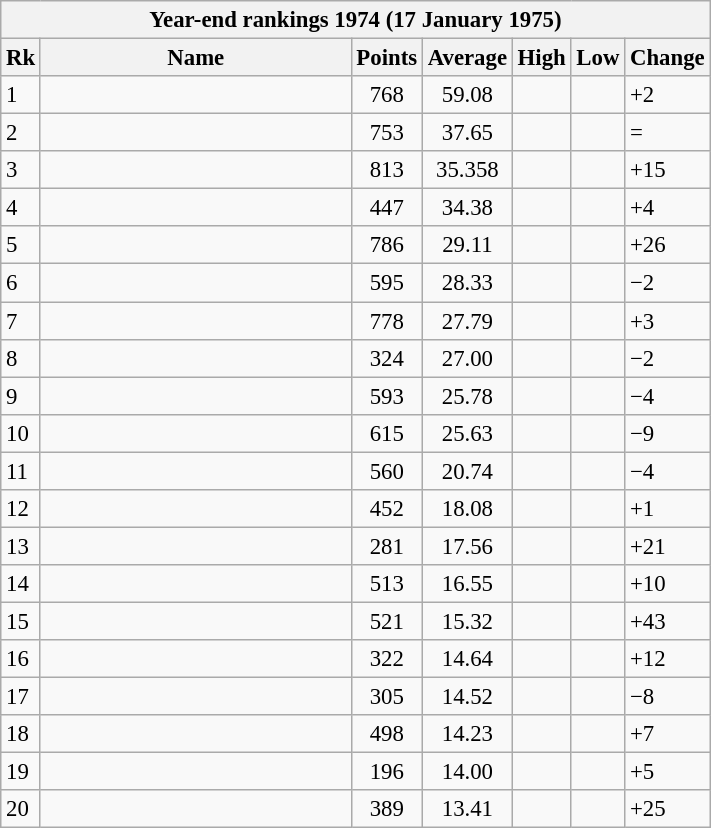<table class="wikitable" style="font-size:95%">
<tr>
<th colspan="7">Year-end rankings 1974 (17 January 1975)</th>
</tr>
<tr valign="top">
<th>Rk</th>
<th width="200">Name</th>
<th>Points</th>
<th>Average</th>
<th>High</th>
<th>Low</th>
<th>Change</th>
</tr>
<tr>
<td>1</td>
<td></td>
<td align=center>768</td>
<td align=center>59.08</td>
<td></td>
<td></td>
<td> +2</td>
</tr>
<tr>
<td>2</td>
<td></td>
<td align=center>753</td>
<td align=center>37.65</td>
<td></td>
<td></td>
<td> =</td>
</tr>
<tr>
<td>3</td>
<td></td>
<td align=center>813</td>
<td align=center>35.358</td>
<td></td>
<td></td>
<td> +15</td>
</tr>
<tr>
<td>4</td>
<td></td>
<td align=center>447</td>
<td align=center>34.38</td>
<td></td>
<td></td>
<td> +4</td>
</tr>
<tr>
<td>5</td>
<td></td>
<td align=center>786</td>
<td align=center>29.11</td>
<td></td>
<td></td>
<td> +26</td>
</tr>
<tr>
<td>6</td>
<td></td>
<td align=center>595</td>
<td align=center>28.33</td>
<td></td>
<td></td>
<td> −2</td>
</tr>
<tr>
<td>7</td>
<td></td>
<td align=center>778</td>
<td align=center>27.79</td>
<td></td>
<td></td>
<td> +3</td>
</tr>
<tr>
<td>8</td>
<td></td>
<td align=center>324</td>
<td align=center>27.00</td>
<td></td>
<td></td>
<td> −2</td>
</tr>
<tr>
<td>9</td>
<td></td>
<td align=center>593</td>
<td align=center>25.78</td>
<td></td>
<td></td>
<td> −4</td>
</tr>
<tr>
<td>10</td>
<td></td>
<td align=center>615</td>
<td align=center>25.63</td>
<td></td>
<td></td>
<td> −9</td>
</tr>
<tr>
<td>11</td>
<td></td>
<td align=center>560</td>
<td align=center>20.74</td>
<td></td>
<td></td>
<td> −4</td>
</tr>
<tr>
<td>12</td>
<td></td>
<td align=center>452</td>
<td align=center>18.08</td>
<td></td>
<td></td>
<td> +1</td>
</tr>
<tr>
<td>13</td>
<td></td>
<td align=center>281</td>
<td align=center>17.56</td>
<td></td>
<td></td>
<td> +21</td>
</tr>
<tr>
<td>14</td>
<td></td>
<td align=center>513</td>
<td align=center>16.55</td>
<td></td>
<td></td>
<td> +10</td>
</tr>
<tr>
<td>15</td>
<td></td>
<td align=center>521</td>
<td align=center>15.32</td>
<td></td>
<td></td>
<td> +43</td>
</tr>
<tr>
<td>16</td>
<td></td>
<td align=center>322</td>
<td align=center>14.64</td>
<td></td>
<td></td>
<td> +12</td>
</tr>
<tr>
<td>17</td>
<td></td>
<td align=center>305</td>
<td align=center>14.52</td>
<td></td>
<td></td>
<td> −8</td>
</tr>
<tr>
<td>18</td>
<td></td>
<td align=center>498</td>
<td align=center>14.23</td>
<td></td>
<td></td>
<td> +7</td>
</tr>
<tr>
<td>19</td>
<td></td>
<td align=center>196</td>
<td align=center>14.00</td>
<td></td>
<td></td>
<td> +5</td>
</tr>
<tr>
<td>20</td>
<td></td>
<td align=center>389</td>
<td align=center>13.41</td>
<td></td>
<td></td>
<td> +25</td>
</tr>
</table>
